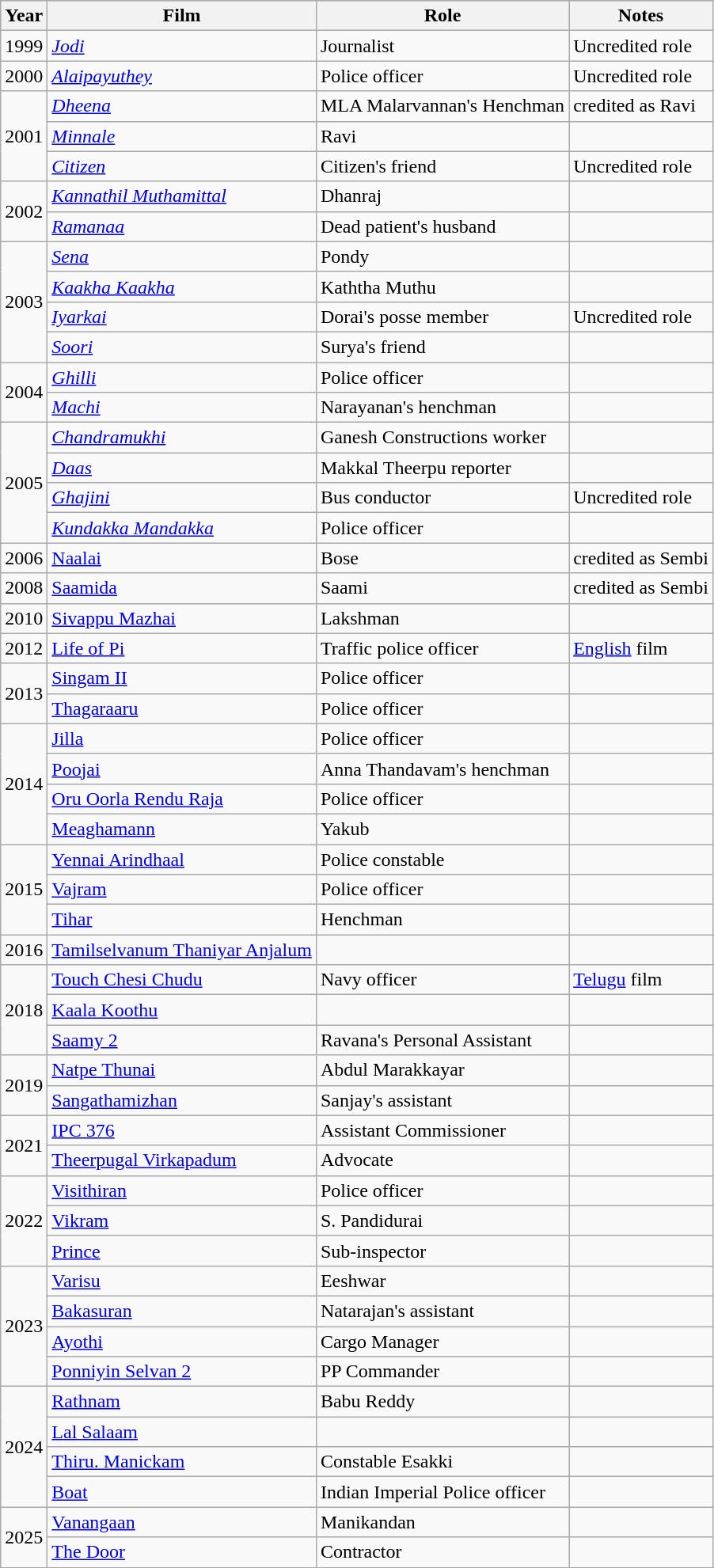<table class="wikitable">
<tr style="background:#ccc; text-align:center;">
<th>Year</th>
<th>Film</th>
<th>Role</th>
<th>Notes</th>
</tr>
<tr>
<td>1999</td>
<td><em><a href='#'>Jodi</a></em></td>
<td>Journalist</td>
<td>Uncredited role</td>
</tr>
<tr>
<td>2000</td>
<td><em><a href='#'>Alaipayuthey</a></em></td>
<td>Police officer</td>
<td>Uncredited role</td>
</tr>
<tr>
<td rowspan="3">2001</td>
<td><em><a href='#'>Dheena</a></em></td>
<td>MLA Malarvannan's Henchman</td>
<td>credited as Ravi</td>
</tr>
<tr>
<td><em><a href='#'>Minnale</a></em></td>
<td>Ravi</td>
<td></td>
</tr>
<tr>
<td><em><a href='#'>Citizen</a></em></td>
<td>Citizen's friend</td>
<td>Uncredited role</td>
</tr>
<tr>
<td rowspan="2">2002</td>
<td><em><a href='#'>Kannathil Muthamittal</a></em></td>
<td>Dhanraj</td>
<td></td>
</tr>
<tr>
<td><em><a href='#'>Ramanaa</a></em></td>
<td>Dead patient's husband</td>
<td></td>
</tr>
<tr>
<td rowspan="4">2003</td>
<td><em><a href='#'>Sena</a></em></td>
<td>Pondy</td>
<td></td>
</tr>
<tr>
<td><em><a href='#'>Kaakha Kaakha</a></em></td>
<td>Kaththa Muthu</td>
<td></td>
</tr>
<tr>
<td><em><a href='#'>Iyarkai</a></em></td>
<td>Dorai's posse member</td>
<td>Uncredited role</td>
</tr>
<tr>
<td><em><a href='#'>Soori</a></em></td>
<td>Surya's friend</td>
<td></td>
</tr>
<tr>
<td rowspan="2">2004</td>
<td><em><a href='#'>Ghilli</a></em></td>
<td>Police officer</td>
<td></td>
</tr>
<tr>
<td><em><a href='#'>Machi</a></em></td>
<td>Narayanan's henchman</td>
<td></td>
</tr>
<tr>
<td rowspan="4">2005</td>
<td><em><a href='#'>Chandramukhi</a></em></td>
<td>Ganesh Constructions worker</td>
<td></td>
</tr>
<tr>
<td><em><a href='#'>Daas</a></em></td>
<td>Makkal Theerpu reporter</td>
<td></td>
</tr>
<tr>
<td><em><a href='#'>Ghajini</a></em></td>
<td>Bus conductor</td>
<td>Uncredited role</td>
</tr>
<tr>
<td><em><a href='#'>Kundakka Mandakka</a></td>
<td>Police officer</td>
<td></td>
</tr>
<tr>
<td>2006</td>
<td></em><a href='#'>Naalai</a><em></td>
<td>Bose</td>
<td>credited as Sembi</td>
</tr>
<tr>
<td>2008</td>
<td></em><a href='#'>Saamida</a><em></td>
<td>Saami</td>
<td>credited as Sembi</td>
</tr>
<tr>
<td>2010</td>
<td></em><a href='#'>Sivappu Mazhai</a><em></td>
<td>Lakshman</td>
<td></td>
</tr>
<tr>
<td>2012</td>
<td></em><a href='#'>Life of Pi</a><em></td>
<td>Traffic police officer</td>
<td><a href='#'>English</a> film</td>
</tr>
<tr>
<td rowspan="2">2013</td>
<td></em><a href='#'>Singam II</a><em></td>
<td>Police officer</td>
<td></td>
</tr>
<tr>
<td></em><a href='#'>Thagaraaru</a><em></td>
<td>Police officer</td>
<td></td>
</tr>
<tr>
<td rowspan="4">2014</td>
<td></em><a href='#'>Jilla</a><em></td>
<td>Police officer</td>
<td></td>
</tr>
<tr>
<td></em><a href='#'>Poojai</a><em></td>
<td>Anna Thandavam's henchman</td>
<td></td>
</tr>
<tr>
<td></em><a href='#'>Oru Oorla Rendu Raja</a><em></td>
<td>Police officer</td>
<td></td>
</tr>
<tr>
<td></em><a href='#'>Meaghamann</a><em></td>
<td>Yakub</td>
<td></td>
</tr>
<tr>
<td rowspan="3">2015</td>
<td></em><a href='#'>Yennai Arindhaal</a><em></td>
<td>Police constable</td>
<td></td>
</tr>
<tr>
<td></em><a href='#'>Vajram</a><em></td>
<td>Police officer</td>
<td></td>
</tr>
<tr>
<td></em><a href='#'>Tihar</a><em></td>
<td>Henchman</td>
<td></td>
</tr>
<tr>
<td>2016</td>
<td></em><a href='#'>Tamilselvanum Thaniyar Anjalum</a><em></td>
<td></td>
<td></td>
</tr>
<tr>
<td rowspan="3">2018</td>
<td></em><a href='#'>Touch Chesi Chudu</a><em></td>
<td>Navy officer</td>
<td><a href='#'>Telugu</a> film</td>
</tr>
<tr>
<td></em><a href='#'>Kaala Koothu</a><em></td>
<td></td>
<td></td>
</tr>
<tr>
<td></em><a href='#'>Saamy 2</a><em></td>
<td>Ravana's Personal Assistant</td>
<td></td>
</tr>
<tr>
<td rowspan="2">2019</td>
<td></em><a href='#'>Natpe Thunai</a><em></td>
<td>Abdul Marakkayar</td>
<td></td>
</tr>
<tr>
<td></em><a href='#'>Sangathamizhan</a><em></td>
<td>Sanjay's assistant</td>
<td></td>
</tr>
<tr>
<td rowspan="2">2021</td>
<td></em><a href='#'>IPC 376</a><em></td>
<td>Assistant Commissioner</td>
<td></td>
</tr>
<tr>
<td></em><a href='#'>Theerpugal Virkapadum</a><em></td>
<td>Advocate</td>
<td></td>
</tr>
<tr>
<td rowspan="3">2022</td>
<td></em><a href='#'>Visithiran</a><em></td>
<td>Police officer</td>
<td></td>
</tr>
<tr>
<td></em><a href='#'>Vikram</a><em></td>
<td>S. Pandidurai</td>
<td></td>
</tr>
<tr>
<td></em><a href='#'>Prince</a><em></td>
<td>Sub-inspector</td>
<td></td>
</tr>
<tr>
<td rowspan="4">2023</td>
<td></em><a href='#'>Varisu</a><em></td>
<td>Eeshwar</td>
<td></td>
</tr>
<tr>
<td></em><a href='#'>Bakasuran</a><em></td>
<td>Natarajan's assistant</td>
<td></td>
</tr>
<tr>
<td></em><a href='#'>Ayothi</a><em></td>
<td>Cargo Manager</td>
<td></td>
</tr>
<tr>
<td></em><a href='#'>Ponniyin Selvan 2</a><em></td>
<td>PP Commander</td>
<td></td>
</tr>
<tr>
<td rowspan="4">2024</td>
<td></em><a href='#'>Rathnam</a><em></td>
<td>Babu Reddy</td>
<td></td>
</tr>
<tr>
<td></em><a href='#'>Lal Salaam</a><em></td>
<td></td>
<td></td>
</tr>
<tr>
<td></em><a href='#'>Thiru. Manickam</a><em></td>
<td>Constable Esakki</td>
<td></td>
</tr>
<tr>
<td></em><a href='#'>Boat</a><em></td>
<td>Indian Imperial Police officer</td>
<td></td>
</tr>
<tr>
<td rowspan="2">2025</td>
<td></em><a href='#'>Vanangaan</a><em></td>
<td>Manikandan</td>
<td></td>
</tr>
<tr>
<td></em><a href='#'>The Door</a><em></td>
<td>Contractor</td>
<td></td>
</tr>
<tr>
</tr>
</table>
